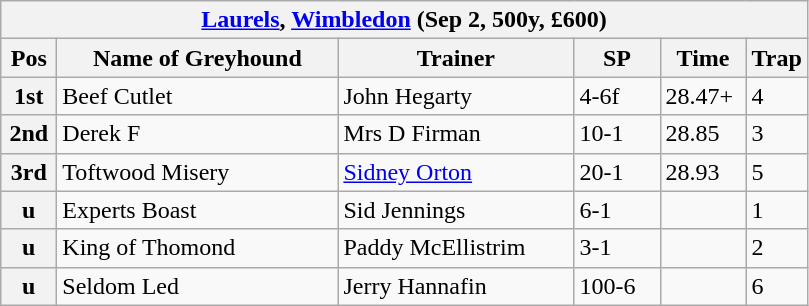<table class="wikitable">
<tr>
<th colspan="6"><a href='#'>Laurels</a>, <a href='#'>Wimbledon</a> (Sep 2, 500y, £600)</th>
</tr>
<tr>
<th width=30>Pos</th>
<th width=180>Name of Greyhound</th>
<th width=150>Trainer</th>
<th width=50>SP</th>
<th width=50>Time</th>
<th width=30>Trap</th>
</tr>
<tr>
<th>1st</th>
<td>Beef Cutlet</td>
<td>John Hegarty</td>
<td>4-6f</td>
<td>28.47+</td>
<td>4</td>
</tr>
<tr>
<th>2nd</th>
<td>Derek F</td>
<td>Mrs D Firman</td>
<td>10-1</td>
<td>28.85</td>
<td>3</td>
</tr>
<tr>
<th>3rd</th>
<td>Toftwood Misery</td>
<td><a href='#'>Sidney Orton</a></td>
<td>20-1</td>
<td>28.93</td>
<td>5</td>
</tr>
<tr>
<th>u</th>
<td>Experts Boast</td>
<td>Sid Jennings</td>
<td>6-1</td>
<td></td>
<td>1</td>
</tr>
<tr>
<th>u</th>
<td>King of Thomond</td>
<td>Paddy McEllistrim</td>
<td>3-1</td>
<td></td>
<td>2</td>
</tr>
<tr>
<th>u</th>
<td>Seldom Led</td>
<td>Jerry Hannafin</td>
<td>100-6</td>
<td></td>
<td>6</td>
</tr>
</table>
